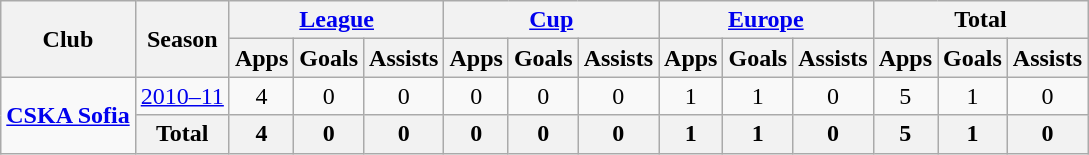<table class="wikitable" style="font-size:100%; text-align: center;">
<tr>
<th rowspan="2">Club</th>
<th rowspan="2">Season</th>
<th colspan="3"><a href='#'>League</a></th>
<th colspan="3"><a href='#'>Cup</a></th>
<th colspan="3"><a href='#'>Europe</a></th>
<th colspan="3">Total</th>
</tr>
<tr>
<th>Apps</th>
<th>Goals</th>
<th>Assists</th>
<th>Apps</th>
<th>Goals</th>
<th>Assists</th>
<th>Apps</th>
<th>Goals</th>
<th>Assists</th>
<th>Apps</th>
<th>Goals</th>
<th>Assists</th>
</tr>
<tr>
<td rowspan="2" valign="center"><strong><a href='#'>CSKA Sofia</a></strong></td>
<td><a href='#'>2010–11</a></td>
<td>4</td>
<td>0</td>
<td>0</td>
<td>0</td>
<td>0</td>
<td>0</td>
<td>1</td>
<td>1</td>
<td>0</td>
<td>5</td>
<td>1</td>
<td>0</td>
</tr>
<tr>
<th colspan="1">Total</th>
<th>4</th>
<th>0</th>
<th>0</th>
<th>0</th>
<th>0</th>
<th>0</th>
<th>1</th>
<th>1</th>
<th>0</th>
<th>5</th>
<th>1</th>
<th>0</th>
</tr>
</table>
